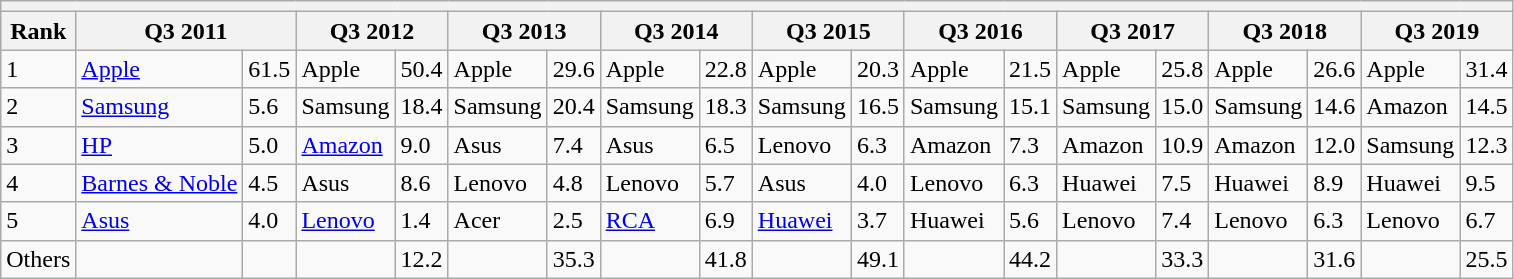<table class="wikitable">
<tr>
<th colspan="20"></th>
</tr>
<tr>
<th>Rank</th>
<th colspan="2">Q3 2011</th>
<th colspan="2">Q3 2012</th>
<th colspan="2">Q3 2013</th>
<th colspan="2">Q3 2014</th>
<th colspan="2">Q3 2015</th>
<th colspan="2">Q3 2016</th>
<th colspan="2">Q3 2017</th>
<th colspan="2">Q3 2018</th>
<th colspan="2">Q3 2019</th>
</tr>
<tr>
<td>1</td>
<td><a href='#'>Apple</a></td>
<td>61.5</td>
<td>Apple</td>
<td>50.4</td>
<td>Apple</td>
<td>29.6</td>
<td>Apple</td>
<td>22.8</td>
<td>Apple</td>
<td>20.3</td>
<td>Apple</td>
<td>21.5</td>
<td>Apple</td>
<td>25.8</td>
<td>Apple</td>
<td>26.6</td>
<td>Apple</td>
<td>31.4</td>
</tr>
<tr>
<td>2</td>
<td><a href='#'>Samsung</a></td>
<td>5.6</td>
<td>Samsung</td>
<td>18.4</td>
<td>Samsung</td>
<td>20.4</td>
<td>Samsung</td>
<td>18.3</td>
<td>Samsung</td>
<td>16.5</td>
<td>Samsung</td>
<td>15.1</td>
<td>Samsung</td>
<td>15.0</td>
<td>Samsung</td>
<td>14.6</td>
<td>Amazon</td>
<td>14.5</td>
</tr>
<tr>
<td>3</td>
<td><a href='#'>HP</a></td>
<td>5.0</td>
<td><a href='#'>Amazon</a></td>
<td>9.0</td>
<td>Asus</td>
<td>7.4</td>
<td>Asus</td>
<td>6.5</td>
<td>Lenovo</td>
<td>6.3</td>
<td>Amazon</td>
<td>7.3</td>
<td>Amazon</td>
<td>10.9</td>
<td>Amazon</td>
<td>12.0</td>
<td>Samsung</td>
<td>12.3</td>
</tr>
<tr>
<td>4</td>
<td><a href='#'>Barnes & Noble</a></td>
<td>4.5</td>
<td>Asus</td>
<td>8.6</td>
<td>Lenovo</td>
<td>4.8</td>
<td>Lenovo</td>
<td>5.7</td>
<td>Asus</td>
<td>4.0</td>
<td>Lenovo</td>
<td>6.3</td>
<td>Huawei</td>
<td>7.5</td>
<td>Huawei</td>
<td>8.9</td>
<td>Huawei</td>
<td>9.5</td>
</tr>
<tr>
<td>5</td>
<td><a href='#'>Asus</a></td>
<td>4.0</td>
<td><a href='#'>Lenovo</a></td>
<td>1.4</td>
<td>Acer</td>
<td>2.5</td>
<td><a href='#'>RCA</a></td>
<td>6.9</td>
<td><a href='#'>Huawei</a></td>
<td>3.7</td>
<td>Huawei</td>
<td>5.6</td>
<td>Lenovo</td>
<td>7.4</td>
<td>Lenovo</td>
<td>6.3</td>
<td>Lenovo</td>
<td>6.7</td>
</tr>
<tr>
<td>Others</td>
<td></td>
<td></td>
<td></td>
<td>12.2</td>
<td></td>
<td>35.3</td>
<td></td>
<td>41.8</td>
<td></td>
<td>49.1</td>
<td></td>
<td>44.2</td>
<td></td>
<td>33.3</td>
<td></td>
<td>31.6</td>
<td></td>
<td>25.5</td>
</tr>
</table>
